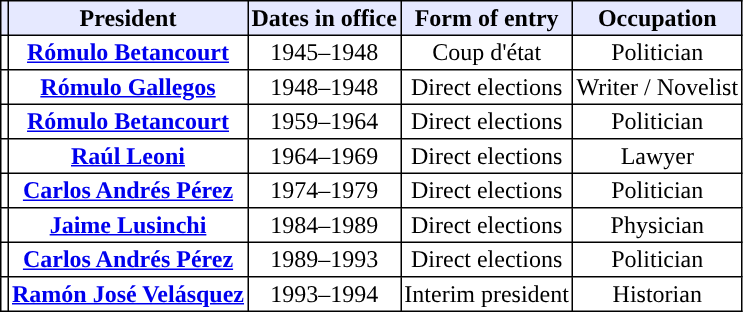<table border=1 cellspacing=0 cellpadding=2 style="margin-left:30px; border-collapse:collapse; text-align:center;">
<tr style="text-align:center; background:#e6e9ff;">
<th></th>
<th>President</th>
<th>Dates in office</th>
<th>Form of entry</th>
<th>Occupation</th>
</tr>
<tr>
<td></td>
<td><strong><a href='#'>Rómulo Betancourt</a></strong></td>
<td>1945–1948</td>
<td>Coup d'état</td>
<td>Politician</td>
</tr>
<tr>
<td></td>
<td><strong><a href='#'>Rómulo Gallegos</a></strong></td>
<td>1948–1948</td>
<td>Direct elections</td>
<td>Writer / Novelist</td>
</tr>
<tr>
<td></td>
<td><strong><a href='#'>Rómulo Betancourt</a></strong></td>
<td>1959–1964</td>
<td>Direct elections</td>
<td>Politician</td>
</tr>
<tr>
<td></td>
<td><strong><a href='#'>Raúl Leoni</a></strong></td>
<td>1964–1969</td>
<td>Direct elections</td>
<td>Lawyer</td>
</tr>
<tr>
<td></td>
<td><strong><a href='#'>Carlos Andrés Pérez</a></strong></td>
<td>1974–1979</td>
<td>Direct elections</td>
<td>Politician</td>
</tr>
<tr>
<td></td>
<td><strong><a href='#'>Jaime Lusinchi</a></strong></td>
<td>1984–1989</td>
<td>Direct elections</td>
<td>Physician</td>
</tr>
<tr>
<td></td>
<td><strong><a href='#'>Carlos Andrés Pérez</a></strong></td>
<td>1989–1993</td>
<td>Direct elections</td>
<td>Politician</td>
</tr>
<tr>
<td></td>
<td><strong><a href='#'>Ramón José Velásquez</a></strong></td>
<td>1993–1994</td>
<td>Interim president</td>
<td>Historian</td>
</tr>
</table>
